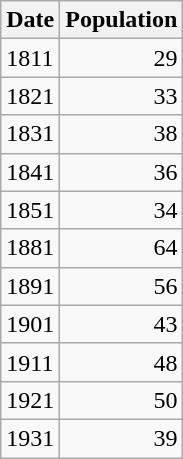<table class="wikitable">
<tr>
<th>Date</th>
<th>Population</th>
</tr>
<tr>
<td align="left">1811</td>
<td align="right">29</td>
</tr>
<tr>
<td align="left">1821</td>
<td align="right">33</td>
</tr>
<tr>
<td align="left">1831</td>
<td align="right">38</td>
</tr>
<tr>
<td align="left">1841</td>
<td align="right">36</td>
</tr>
<tr>
<td align="left">1851</td>
<td align="right">34</td>
</tr>
<tr>
<td align="left">1881</td>
<td align="right">64</td>
</tr>
<tr>
<td align="left">1891</td>
<td align="right">56</td>
</tr>
<tr>
<td align="left">1901</td>
<td align="right">43</td>
</tr>
<tr>
<td align="left">1911</td>
<td align="right">48</td>
</tr>
<tr>
<td align="left">1921</td>
<td align="right">50</td>
</tr>
<tr>
<td align="left">1931</td>
<td align="right">39</td>
</tr>
</table>
